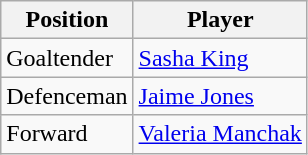<table class="wikitable">
<tr>
<th>Position</th>
<th>Player</th>
</tr>
<tr>
<td>Goaltender</td>
<td> <a href='#'>Sasha King</a></td>
</tr>
<tr>
<td>Defenceman</td>
<td> <a href='#'>Jaime Jones</a></td>
</tr>
<tr>
<td>Forward</td>
<td> <a href='#'>Valeria Manchak</a></td>
</tr>
</table>
